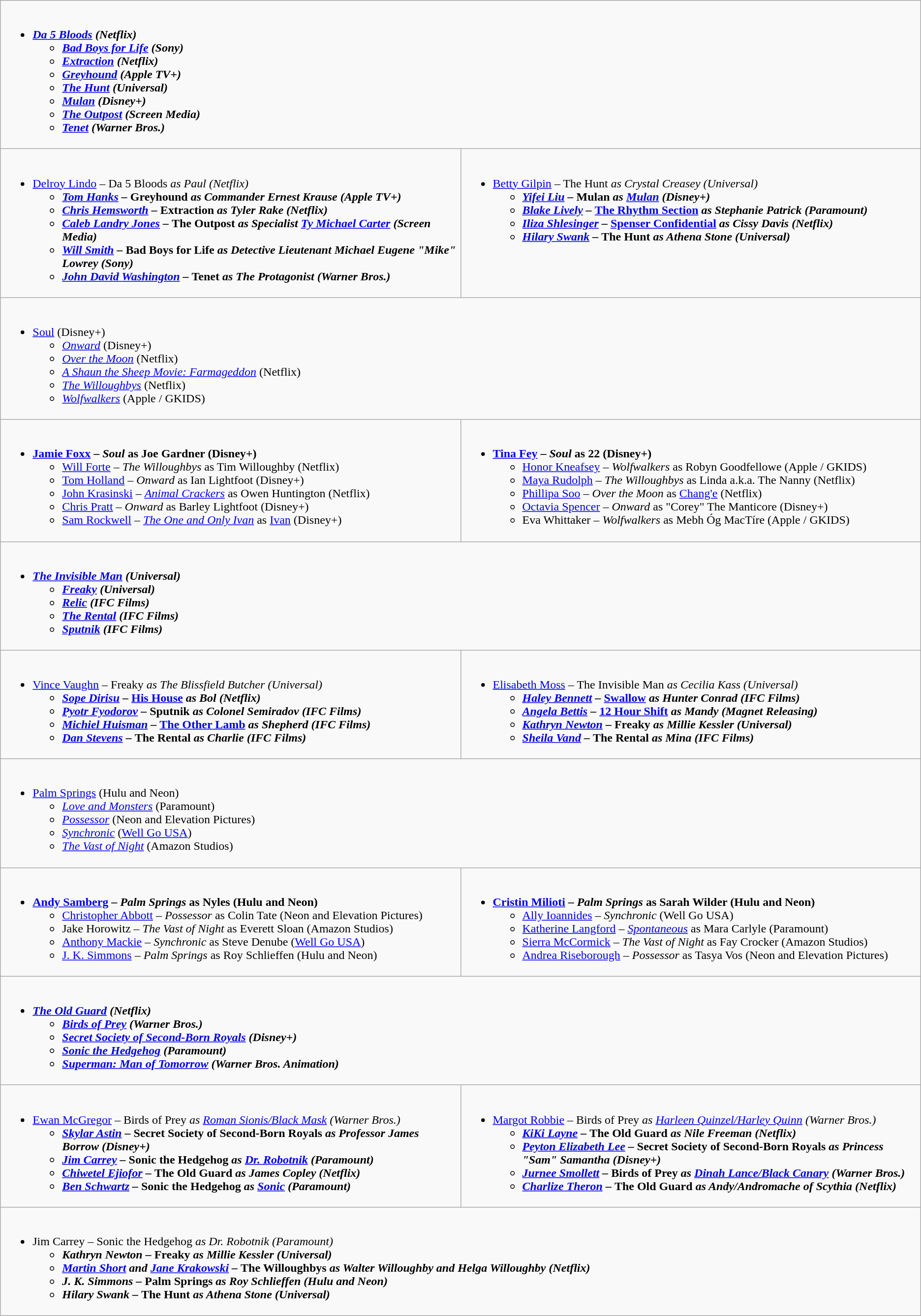<table class="wikitable">
<tr>
<td colspan="2" style="vertical-align:top; width:50%;"><br><ul><li><strong><em><a href='#'>Da 5 Bloods</a><em> (Netflix)<strong><ul><li></em><a href='#'>Bad Boys for Life</a><em> (Sony)</li><li></em><a href='#'>Extraction</a><em> (Netflix)</li><li></em><a href='#'>Greyhound</a><em> (Apple TV+)</li><li></em><a href='#'>The Hunt</a><em> (Universal)</li><li></em><a href='#'>Mulan</a><em> (Disney+)</li><li></em><a href='#'>The Outpost</a><em> (Screen Media)</li><li></em><a href='#'>Tenet</a><em> (Warner Bros.)</li></ul></li></ul></td>
</tr>
<tr>
<td style="vertical-align:top; width:50%;"><br><ul><li></strong><a href='#'>Delroy Lindo</a> – </em>Da 5 Bloods<em> as Paul (Netflix)<strong><ul><li><a href='#'>Tom Hanks</a> – </em>Greyhound<em> as Commander Ernest Krause (Apple TV+)</li><li><a href='#'>Chris Hemsworth</a> – </em>Extraction<em> as Tyler Rake (Netflix)</li><li><a href='#'>Caleb Landry Jones</a> – </em>The Outpost<em> as Specialist <a href='#'>Ty Michael Carter</a> (Screen Media)</li><li><a href='#'>Will Smith</a> – </em>Bad Boys for Life<em> as Detective Lieutenant Michael Eugene "Mike" Lowrey (Sony)</li><li><a href='#'>John David Washington</a> – </em>Tenet<em> as The Protagonist (Warner Bros.)</li></ul></li></ul></td>
<td style="vertical-align:top; width:50%;"><br><ul><li></strong><a href='#'>Betty Gilpin</a> – </em>The Hunt<em> as Crystal Creasey (Universal)<strong><ul><li><a href='#'>Yifei Liu</a> – </em>Mulan<em> as <a href='#'>Mulan</a> (Disney+)</li><li><a href='#'>Blake Lively</a> – </em><a href='#'>The Rhythm Section</a><em> as Stephanie Patrick (Paramount)</li><li><a href='#'>Iliza Shlesinger</a> – </em><a href='#'>Spenser Confidential</a><em> as Cissy Davis (Netflix)</li><li><a href='#'>Hilary Swank</a> – </em>The Hunt<em> as Athena Stone (Universal)</li></ul></li></ul></td>
</tr>
<tr>
<td colspan="2" style="vertical-align:top; width:50%;"><br><ul><li></em></strong><a href='#'>Soul</a></em> (Disney+)</strong><ul><li><em><a href='#'>Onward</a></em> (Disney+)</li><li><em><a href='#'>Over the Moon</a></em> (Netflix)</li><li><em><a href='#'>A Shaun the Sheep Movie: Farmageddon</a></em> (Netflix)</li><li><em><a href='#'>The Willoughbys</a></em> (Netflix)</li><li><em><a href='#'>Wolfwalkers</a></em> (Apple / GKIDS)</li></ul></li></ul></td>
</tr>
<tr>
<td style="vertical-align:top; width:50%;"><br><ul><li><strong><a href='#'>Jamie Foxx</a> – <em>Soul</em> as Joe Gardner (Disney+)</strong><ul><li><a href='#'>Will Forte</a> – <em>The Willoughbys</em> as Tim Willoughby (Netflix)</li><li><a href='#'>Tom Holland</a> – <em>Onward</em> as Ian Lightfoot (Disney+)</li><li><a href='#'>John Krasinski</a> – <em><a href='#'>Animal Crackers</a></em> as Owen Huntington (Netflix)</li><li><a href='#'>Chris Pratt</a> – <em>Onward</em> as Barley Lightfoot (Disney+)</li><li><a href='#'>Sam Rockwell</a> – <em><a href='#'>The One and Only Ivan</a></em> as <a href='#'>Ivan</a> (Disney+)</li></ul></li></ul></td>
<td style="vertical-align:top; width:50%;"><br><ul><li><strong><a href='#'>Tina Fey</a> – <em>Soul</em> as 22 (Disney+)</strong><ul><li><a href='#'>Honor Kneafsey</a> – <em>Wolfwalkers</em> as Robyn Goodfellowe (Apple / GKIDS)</li><li><a href='#'>Maya Rudolph</a> – <em>The Willoughbys</em> as Linda a.k.a. The Nanny (Netflix)</li><li><a href='#'>Phillipa Soo</a> – <em>Over the Moon</em> as <a href='#'>Chang'e</a> (Netflix)</li><li><a href='#'>Octavia Spencer</a> – <em>Onward</em> as "Corey" The Manticore (Disney+)</li><li>Eva Whittaker – <em>Wolfwalkers</em> as Mebh Óg MacTíre (Apple / GKIDS)</li></ul></li></ul></td>
</tr>
<tr>
<td colspan="2" style="vertical-align:top; width:50%;"><br><ul><li><strong><em><a href='#'>The Invisible Man</a><em> (Universal)<strong><ul><li></em><a href='#'>Freaky</a><em> (Universal)</li><li></em><a href='#'>Relic</a><em> (IFC Films)</li><li></em><a href='#'>The Rental</a><em> (IFC Films)</li><li></em><a href='#'>Sputnik</a><em> (IFC Films)</li></ul></li></ul></td>
</tr>
<tr>
<td style="vertical-align:top; width:50%;"><br><ul><li></strong><a href='#'>Vince Vaughn</a> – </em>Freaky<em> as The Blissfield Butcher (Universal)<strong><ul><li><a href='#'>Sope Dirisu</a> – </em><a href='#'>His House</a><em> as Bol (Netflix)</li><li><a href='#'>Pyotr Fyodorov</a> – </em>Sputnik<em> as Colonel Semiradov (IFC Films)</li><li><a href='#'>Michiel Huisman</a> – </em><a href='#'>The Other Lamb</a><em> as Shepherd (IFC Films)</li><li><a href='#'>Dan Stevens</a> – </em>The Rental<em> as Charlie (IFC Films)</li></ul></li></ul></td>
<td style="vertical-align:top; width:50%;"><br><ul><li></strong><a href='#'>Elisabeth Moss</a> – </em>The Invisible Man<em> as Cecilia Kass (Universal)<strong><ul><li><a href='#'>Haley Bennett</a> – </em><a href='#'>Swallow</a><em> as Hunter Conrad (IFC Films)</li><li><a href='#'>Angela Bettis</a> – </em><a href='#'>12 Hour Shift</a><em> as Mandy (Magnet Releasing)</li><li><a href='#'>Kathryn Newton</a> – </em>Freaky<em> as Millie Kessler (Universal)</li><li><a href='#'>Sheila Vand</a> – </em>The Rental<em> as Mina (IFC Films)</li></ul></li></ul></td>
</tr>
<tr>
<td colspan="2" style="vertical-align:top; width:50%;"><br><ul><li></em></strong><a href='#'>Palm Springs</a></em> (Hulu and Neon)</strong><ul><li><em><a href='#'>Love and Monsters</a></em> (Paramount)</li><li><em><a href='#'>Possessor</a></em> (Neon and Elevation Pictures)</li><li><em><a href='#'>Synchronic</a></em> (<a href='#'>Well Go USA</a>)</li><li><em><a href='#'>The Vast of Night</a></em> (Amazon Studios)</li></ul></li></ul></td>
</tr>
<tr>
<td style="vertical-align:top; width:50%;"><br><ul><li><strong><a href='#'>Andy Samberg</a> – <em>Palm Springs</em> as Nyles (Hulu and Neon)</strong><ul><li><a href='#'>Christopher Abbott</a> – <em>Possessor</em> as Colin Tate (Neon and Elevation Pictures)</li><li>Jake Horowitz – <em>The Vast of Night</em> as Everett Sloan (Amazon Studios)</li><li><a href='#'>Anthony Mackie</a> – <em>Synchronic</em> as Steve Denube (<a href='#'>Well Go USA</a>)</li><li><a href='#'>J. K. Simmons</a> – <em>Palm Springs</em> as Roy Schlieffen (Hulu and Neon)</li></ul></li></ul></td>
<td style="vertical-align:top; width:50%;"><br><ul><li><strong><a href='#'>Cristin Milioti</a> – <em>Palm Springs</em> as Sarah Wilder (Hulu and Neon)</strong><ul><li><a href='#'>Ally Ioannides</a> – <em>Synchronic</em> (Well Go USA)</li><li><a href='#'>Katherine Langford</a> – <em><a href='#'>Spontaneous</a></em> as Mara Carlyle (Paramount)</li><li><a href='#'>Sierra McCormick</a> – <em>The Vast of Night</em> as Fay Crocker (Amazon Studios)</li><li><a href='#'>Andrea Riseborough</a> – <em>Possessor</em> as Tasya Vos (Neon and Elevation Pictures)</li></ul></li></ul></td>
</tr>
<tr>
<td colspan="2" style="vertical-align:top; width:50%;"><br><ul><li><strong><em><a href='#'>The Old Guard</a><em> (Netflix)<strong><ul><li></em><a href='#'>Birds of Prey</a><em> (Warner Bros.)</li><li></em><a href='#'>Secret Society of Second-Born Royals</a><em> (Disney+)</li><li></em><a href='#'>Sonic the Hedgehog</a><em> (Paramount)</li><li></em><a href='#'>Superman: Man of Tomorrow</a><em> (Warner Bros. Animation)</li></ul></li></ul></td>
</tr>
<tr>
<td style="vertical-align:top; width:50%;"><br><ul><li></strong><a href='#'>Ewan McGregor</a> – </em>Birds of Prey<em> as <a href='#'>Roman Sionis/Black Mask</a> (Warner Bros.)<strong><ul><li><a href='#'>Skylar Astin</a> – </em>Secret Society of Second-Born Royals<em> as Professor James Borrow (Disney+)</li><li><a href='#'>Jim Carrey</a> – </em>Sonic the Hedgehog<em> as <a href='#'>Dr. Robotnik</a> (Paramount)</li><li><a href='#'>Chiwetel Ejiofor</a> – </em>The Old Guard<em> as James Copley (Netflix)</li><li><a href='#'>Ben Schwartz</a> – </em>Sonic the Hedgehog<em> as <a href='#'>Sonic</a> (Paramount)</li></ul></li></ul></td>
<td style="vertical-align:top; width:50%;"><br><ul><li></strong><a href='#'>Margot Robbie</a> – </em>Birds of Prey<em> as <a href='#'>Harleen Quinzel/Harley Quinn</a> (Warner Bros.)<strong><ul><li><a href='#'>KiKi Layne</a> – </em>The Old Guard<em> as Nile Freeman (Netflix)</li><li><a href='#'>Peyton Elizabeth Lee</a> – </em>Secret Society of Second-Born Royals<em> as Princess "Sam" Samantha (Disney+)</li><li><a href='#'>Jurnee Smollett</a> – </em>Birds of Prey<em> as <a href='#'>Dinah Lance/Black Canary</a> (Warner Bros.)</li><li><a href='#'>Charlize Theron</a> – </em>The Old Guard<em> as Andy/Andromache of Scythia (Netflix)</li></ul></li></ul></td>
</tr>
<tr>
<td colspan="2" style="vertical-align:top; width:50%;"><br><ul><li></strong>Jim Carrey – </em>Sonic the Hedgehog<em> as Dr. Robotnik (Paramount)<strong><ul><li>Kathryn Newton – </em>Freaky<em> as Millie Kessler (Universal)</li><li><a href='#'>Martin Short</a> and <a href='#'>Jane Krakowski</a> – </em>The Willoughbys<em> as Walter Willoughby and Helga Willoughby (Netflix)</li><li>J. K. Simmons – </em>Palm Springs<em> as Roy Schlieffen (Hulu and Neon)</li><li>Hilary Swank – </em>The Hunt<em> as Athena Stone (Universal)</li></ul></li></ul></td>
</tr>
</table>
